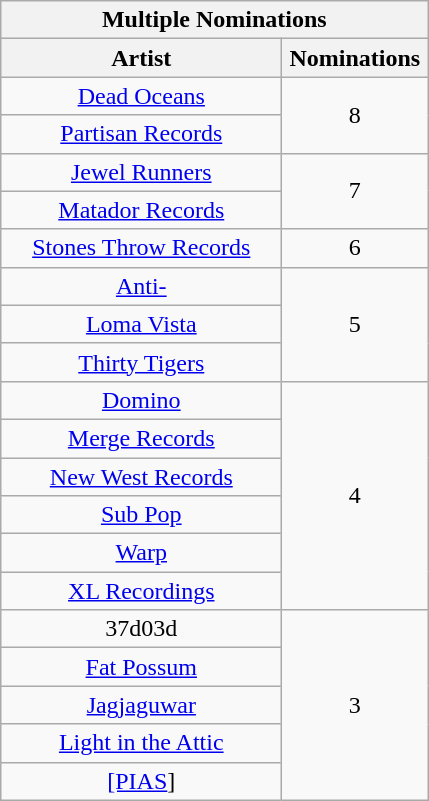<table class="wikitable sortable" style="text-align: center">
<tr>
<th colspan="2" align="center">Multiple Nominations</th>
</tr>
<tr>
<th style="width:180px;">Artist</th>
<th style="width:090px;">Nominations</th>
</tr>
<tr>
<td><a href='#'>Dead Oceans</a></td>
<td rowspan="2">8</td>
</tr>
<tr>
<td><a href='#'>Partisan Records</a></td>
</tr>
<tr>
<td><a href='#'>Jewel Runners</a></td>
<td rowspan="2">7</td>
</tr>
<tr>
<td><a href='#'>Matador Records</a></td>
</tr>
<tr>
<td><a href='#'>Stones Throw Records</a></td>
<td>6</td>
</tr>
<tr>
<td><a href='#'>Anti-</a></td>
<td rowspan="3">5</td>
</tr>
<tr>
<td><a href='#'>Loma Vista</a></td>
</tr>
<tr>
<td><a href='#'>Thirty Tigers</a></td>
</tr>
<tr>
<td><a href='#'>Domino</a></td>
<td rowspan="6">4</td>
</tr>
<tr>
<td><a href='#'>Merge Records</a></td>
</tr>
<tr>
<td><a href='#'>New West Records</a></td>
</tr>
<tr>
<td><a href='#'>Sub Pop</a></td>
</tr>
<tr>
<td><a href='#'>Warp</a></td>
</tr>
<tr>
<td><a href='#'>XL Recordings</a></td>
</tr>
<tr>
<td>37d03d</td>
<td rowspan="5">3</td>
</tr>
<tr>
<td><a href='#'>Fat Possum</a></td>
</tr>
<tr>
<td><a href='#'>Jagjaguwar</a></td>
</tr>
<tr>
<td><a href='#'>Light in the Attic</a></td>
</tr>
<tr>
<td><a href='#'>[PIAS</a>]</td>
</tr>
</table>
